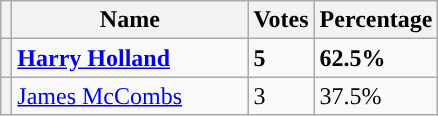<table class="wikitable">
<tr>
<th></th>
<th>Name</th>
<th>Votes</th>
<th>Percentage</th>
</tr>
<tr>
<th style="background-color: "></th>
<td width="150"><strong><a href='#'>Harry Holland</a></strong></td>
<td><strong>5</strong></td>
<td><strong>62.5%</strong></td>
</tr>
<tr>
<th style="background-color: "></th>
<td><a href='#'>James McCombs</a></td>
<td>3</td>
<td>37.5%</td>
</tr>
</table>
